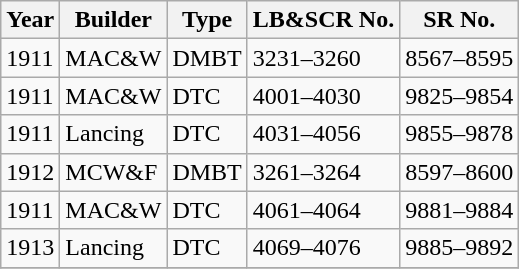<table class="wikitable">
<tr>
<th>Year</th>
<th>Builder</th>
<th>Type</th>
<th>LB&SCR No.</th>
<th>SR No.</th>
</tr>
<tr>
<td>1911</td>
<td>MAC&W</td>
<td>DMBT</td>
<td>3231–3260</td>
<td>8567–8595</td>
</tr>
<tr>
<td>1911</td>
<td>MAC&W</td>
<td>DTC</td>
<td>4001–4030</td>
<td>9825–9854</td>
</tr>
<tr>
<td>1911</td>
<td>Lancing</td>
<td>DTC</td>
<td>4031–4056</td>
<td>9855–9878</td>
</tr>
<tr>
<td>1912</td>
<td>MCW&F</td>
<td>DMBT</td>
<td>3261–3264</td>
<td>8597–8600</td>
</tr>
<tr>
<td>1911</td>
<td>MAC&W</td>
<td>DTC</td>
<td>4061–4064</td>
<td>9881–9884</td>
</tr>
<tr>
<td>1913</td>
<td>Lancing</td>
<td>DTC</td>
<td>4069–4076</td>
<td>9885–9892</td>
</tr>
<tr>
</tr>
</table>
